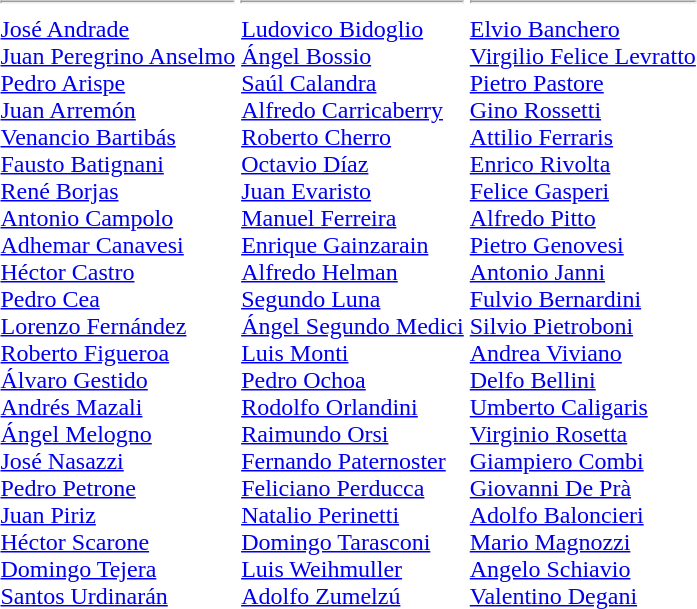<table>
<tr valign=top>
<td> <hr> <a href='#'>José Andrade</a><br><a href='#'>Juan Peregrino Anselmo</a><br><a href='#'>Pedro Arispe</a><br><a href='#'>Juan Arremón</a><br><a href='#'>Venancio Bartibás</a><br><a href='#'>Fausto Batignani</a><br><a href='#'>René Borjas</a><br><a href='#'>Antonio Campolo</a><br><a href='#'>Adhemar Canavesi</a><br><a href='#'>Héctor Castro</a><br><a href='#'>Pedro Cea</a><br><a href='#'>Lorenzo Fernández</a><br><a href='#'>Roberto Figueroa</a><br><a href='#'>Álvaro Gestido</a><br><a href='#'>Andrés Mazali</a><br><a href='#'>Ángel Melogno</a><br><a href='#'>José Nasazzi</a><br><a href='#'>Pedro Petrone</a><br><a href='#'>Juan Piriz</a><br><a href='#'>Héctor Scarone</a><br><a href='#'>Domingo Tejera</a><br><a href='#'>Santos Urdinarán</a></td>
<td> <hr> <a href='#'>Ludovico Bidoglio</a><br><a href='#'>Ángel Bossio</a><br><a href='#'>Saúl Calandra</a><br><a href='#'>Alfredo Carricaberry</a><br><a href='#'>Roberto Cherro</a><br><a href='#'>Octavio Díaz</a><br><a href='#'>Juan Evaristo</a><br><a href='#'>Manuel Ferreira</a><br><a href='#'>Enrique Gainzarain</a><br><a href='#'>Alfredo Helman</a><br><a href='#'>Segundo Luna</a><br><a href='#'>Ángel Segundo Medici</a><br><a href='#'>Luis Monti</a><br><a href='#'>Pedro Ochoa</a><br><a href='#'>Rodolfo Orlandini</a><br><a href='#'>Raimundo Orsi</a><br><a href='#'>Fernando Paternoster</a><br><a href='#'>Feliciano Perducca</a><br><a href='#'>Natalio Perinetti</a><br><a href='#'>Domingo Tarasconi</a><br><a href='#'>Luis Weihmuller</a><br><a href='#'>Adolfo Zumelzú</a></td>
<td> <hr><a href='#'>Elvio Banchero</a><br><a href='#'>Virgilio Felice Levratto</a><br><a href='#'>Pietro Pastore</a><br><a href='#'>Gino Rossetti</a><br><a href='#'>Attilio Ferraris</a><br><a href='#'>Enrico Rivolta</a><br><a href='#'>Felice Gasperi</a><br><a href='#'>Alfredo Pitto</a><br><a href='#'>Pietro Genovesi</a><br><a href='#'>Antonio Janni</a><br><a href='#'>Fulvio Bernardini</a><br><a href='#'>Silvio Pietroboni</a><br><a href='#'>Andrea Viviano</a><br><a href='#'>Delfo Bellini</a><br><a href='#'>Umberto Caligaris</a><br><a href='#'>Virginio Rosetta</a><br><a href='#'>Giampiero Combi</a><br><a href='#'>Giovanni De Prà</a><br><a href='#'>Adolfo Baloncieri</a><br><a href='#'>Mario Magnozzi</a><br><a href='#'>Angelo Schiavio</a><br><a href='#'>Valentino Degani</a></td>
</tr>
</table>
